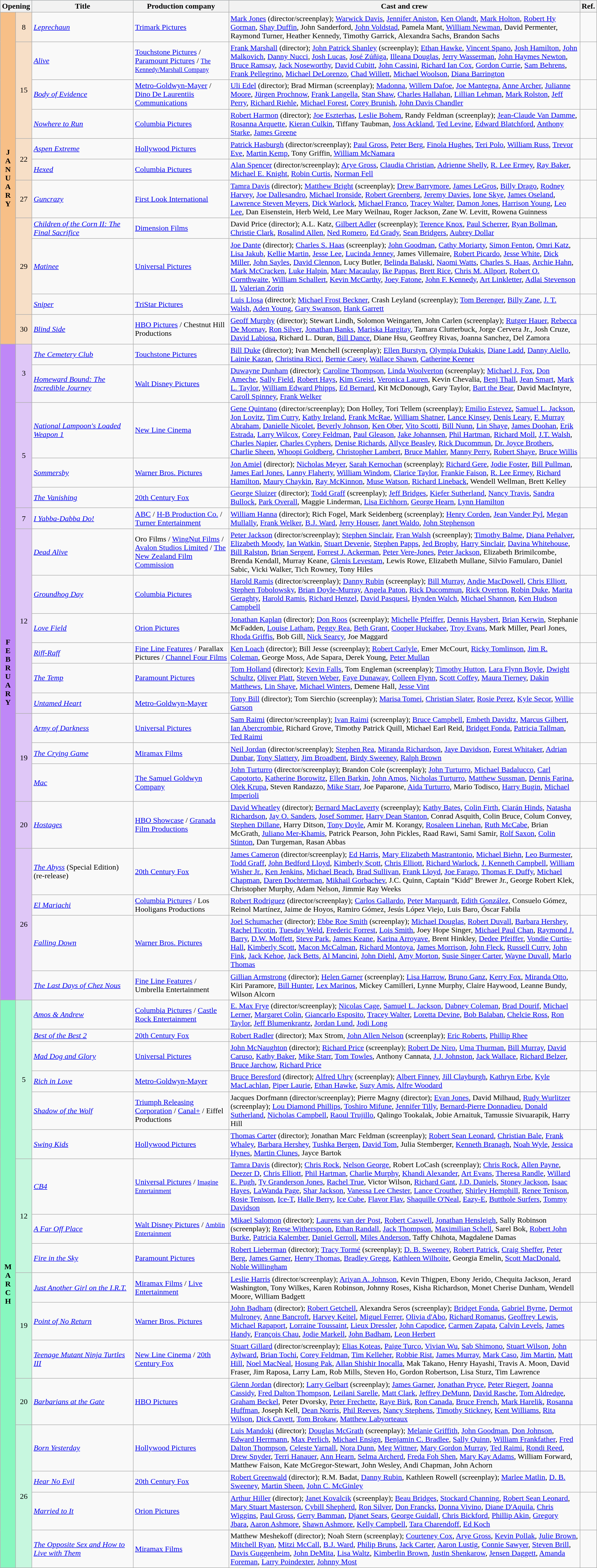<table class="wikitable sortable">
<tr style="background:#b0e0e6; text-align:center;">
<th colspan="2">Opening</th>
<th style="width:17%;">Title</th>
<th style="width:16%;">Production company</th>
<th>Cast and crew</th>
<th class="unsortable">Ref.</th>
</tr>
<tr>
<th rowspan="11" style="text-align:center; background:#f7bf87;"><strong>J<br>A<br>N<br>U<br>A<br>R<br>Y</strong></th>
<td style="text-align:center; background:#f7dfc7;">8</td>
<td><em><a href='#'>Leprechaun</a></em></td>
<td><a href='#'>Trimark Pictures</a></td>
<td><a href='#'>Mark Jones</a> (director/screenplay); <a href='#'>Warwick Davis</a>, <a href='#'>Jennifer Aniston</a>, <a href='#'>Ken Olandt</a>, <a href='#'>Mark Holton</a>, <a href='#'>Robert Hy Gorman</a>, <a href='#'>Shay Duffin</a>, John Sanderford, <a href='#'>John Voldstad</a>, Pamela Mant, <a href='#'>William Newman</a>, David Permenter, Raymond Turner, Heather Kennedy, Timothy Garrick, Alexandra Sachs, Brandon Sachs</td>
<td></td>
</tr>
<tr>
<td rowspan="3" style="text-align:center; background:#f7dfc7;">15</td>
<td><em><a href='#'>Alive</a></em></td>
<td><a href='#'>Touchstone Pictures</a> / <a href='#'>Paramount Pictures</a> / <small><a href='#'>The Kennedy/Marshall Company</a></small></td>
<td><a href='#'>Frank Marshall</a> (director); <a href='#'>John Patrick Shanley</a> (screenplay); <a href='#'>Ethan Hawke</a>, <a href='#'>Vincent Spano</a>, <a href='#'>Josh Hamilton</a>, <a href='#'>John Malkovich</a>, <a href='#'>Danny Nucci</a>, <a href='#'>Josh Lucas</a>, <a href='#'>José Zúñiga</a>, <a href='#'>Illeana Douglas</a>, <a href='#'>Jerry Wasserman</a>, <a href='#'>John Haymes Newton</a>, <a href='#'>Bruce Ramsay</a>, <a href='#'>Jack Noseworthy</a>, <a href='#'>David Cubitt</a>, <a href='#'>John Cassini</a>, <a href='#'>Richard Ian Cox</a>, <a href='#'>Gordon Currie</a>, <a href='#'>Sam Behrens</a>, <a href='#'>Frank Pellegrino</a>, <a href='#'>Michael DeLorenzo</a>, <a href='#'>Chad Willett</a>, <a href='#'>Michael Woolson</a>, <a href='#'>Diana Barrington</a></td>
<td></td>
</tr>
<tr>
<td><em><a href='#'>Body of Evidence</a></em></td>
<td><a href='#'>Metro-Goldwyn-Mayer</a> / <a href='#'>Dino De Laurentiis Communications</a></td>
<td><a href='#'>Uli Edel</a> (director); Brad Mirman (screenplay); <a href='#'>Madonna</a>, <a href='#'>Willem Dafoe</a>, <a href='#'>Joe Mantegna</a>, <a href='#'>Anne Archer</a>, <a href='#'>Julianne Moore</a>, <a href='#'>Jürgen Prochnow</a>, <a href='#'>Frank Langella</a>, <a href='#'>Stan Shaw</a>, <a href='#'>Charles Hallahan</a>, <a href='#'>Lillian Lehman</a>, <a href='#'>Mark Rolston</a>, <a href='#'>Jeff Perry</a>, <a href='#'>Richard Riehle</a>, <a href='#'>Michael Forest</a>, <a href='#'>Corey Brunish</a>, <a href='#'>John Davis Chandler</a></td>
<td></td>
</tr>
<tr>
<td><em><a href='#'>Nowhere to Run</a></em></td>
<td><a href='#'>Columbia Pictures</a></td>
<td><a href='#'>Robert Harmon</a> (director); <a href='#'>Joe Eszterhas</a>, <a href='#'>Leslie Bohem</a>, Randy Feldman (screenplay); <a href='#'>Jean-Claude Van Damme</a>, <a href='#'>Rosanna Arquette</a>, <a href='#'>Kieran Culkin</a>, Tiffany Taubman, <a href='#'>Joss Ackland</a>, <a href='#'>Ted Levine</a>, <a href='#'>Edward Blatchford</a>, <a href='#'>Anthony Starke</a>, <a href='#'>James Greene</a></td>
<td></td>
</tr>
<tr>
<td rowspan="2" style="text-align:center; background:#f7dfc7;">22</td>
<td><em><a href='#'>Aspen Extreme</a></em></td>
<td><a href='#'>Hollywood Pictures</a></td>
<td><a href='#'>Patrick Hasburgh</a> (director/screenplay); <a href='#'>Paul Gross</a>, <a href='#'>Peter Berg</a>, <a href='#'>Finola Hughes</a>, <a href='#'>Teri Polo</a>, <a href='#'>William Russ</a>, <a href='#'>Trevor Eve</a>, <a href='#'>Martin Kemp</a>, Tony Griffin, <a href='#'>William McNamara</a></td>
<td></td>
</tr>
<tr>
<td><em><a href='#'>Hexed</a></em></td>
<td><a href='#'>Columbia Pictures</a></td>
<td><a href='#'>Alan Spencer</a> (director/screenplay); <a href='#'>Arye Gross</a>, <a href='#'>Claudia Christian</a>, <a href='#'>Adrienne Shelly</a>, <a href='#'>R. Lee Ermey</a>, <a href='#'>Ray Baker</a>, <a href='#'>Michael E. Knight</a>, <a href='#'>Robin Curtis</a>, <a href='#'>Norman Fell</a></td>
<td></td>
</tr>
<tr>
<td style="text-align:center; background:#f7dfc7;">27</td>
<td><em><a href='#'>Guncrazy</a></em></td>
<td><a href='#'>First Look International</a></td>
<td><a href='#'>Tamra Davis</a> (director); <a href='#'>Matthew Bright</a> (screenplay); <a href='#'>Drew Barrymore</a>, <a href='#'>James LeGros</a>, <a href='#'>Billy Drago</a>, <a href='#'>Rodney Harvey</a>, <a href='#'>Joe Dallesandro</a>, <a href='#'>Michael Ironside</a>, <a href='#'>Robert Greenberg</a>, <a href='#'>Jeremy Davies</a>, <a href='#'>Ione Skye</a>, <a href='#'>James Oseland</a>, <a href='#'>Lawrence Steven Meyers</a>, <a href='#'>Dick Warlock</a>, <a href='#'>Michael Franco</a>, <a href='#'>Tracey Walter</a>, <a href='#'>Damon Jones</a>, <a href='#'>Harrison Young</a>, <a href='#'>Leo Lee</a>, Dan Eisenstein, Herb Weld, Lee Mary Weilnau, Roger Jackson, Zane W. Levitt, Rowena Guinness</td>
<td></td>
</tr>
<tr>
<td rowspan="3" style="text-align:center; background:#f7dfc7;">29</td>
<td><em><a href='#'>Children of the Corn II: The Final Sacrifice</a></em></td>
<td><a href='#'>Dimension Films</a></td>
<td>David Price (director); A.L. Katz, <a href='#'>Gilbert Adler</a> (screenplay); <a href='#'>Terence Knox</a>, <a href='#'>Paul Scherrer</a>, <a href='#'>Ryan Bollman</a>, <a href='#'>Christie Clark</a>, <a href='#'>Rosalind Allen</a>, <a href='#'>Ned Romero</a>, <a href='#'>Ed Grady</a>, <a href='#'>Sean Bridgers</a>, <a href='#'>Aubrey Dollar</a></td>
<td></td>
</tr>
<tr>
<td><em><a href='#'>Matinee</a></em></td>
<td><a href='#'>Universal Pictures</a></td>
<td><a href='#'>Joe Dante</a> (director); <a href='#'>Charles S. Haas</a> (screenplay); <a href='#'>John Goodman</a>, <a href='#'>Cathy Moriarty</a>, <a href='#'>Simon Fenton</a>, <a href='#'>Omri Katz</a>, <a href='#'>Lisa Jakub</a>, <a href='#'>Kellie Martin</a>, <a href='#'>Jesse Lee</a>, <a href='#'>Lucinda Jenney</a>, James Villemaire, <a href='#'>Robert Picardo</a>, <a href='#'>Jesse White</a>, <a href='#'>Dick Miller</a>, <a href='#'>John Sayles</a>, <a href='#'>David Clennon</a>, Lucy Butler, <a href='#'>Belinda Balaski</a>, <a href='#'>Naomi Watts</a>, <a href='#'>Charles S. Haas</a>, <a href='#'>Archie Hahn</a>, <a href='#'>Mark McCracken</a>, <a href='#'>Luke Halpin</a>, <a href='#'>Marc Macaulay</a>, <a href='#'>Ike Pappas</a>, <a href='#'>Brett Rice</a>, <a href='#'>Chris M. Allport</a>, <a href='#'>Robert O. Cornthwaite</a>, <a href='#'>William Schallert</a>, <a href='#'>Kevin McCarthy</a>, <a href='#'>Joey Fatone</a>, <a href='#'>John F. Kennedy</a>, <a href='#'>Art Linkletter</a>, <a href='#'>Adlai Stevenson II</a>, <a href='#'>Valerian Zorin</a></td>
<td></td>
</tr>
<tr>
<td><em><a href='#'>Sniper</a></em></td>
<td><a href='#'>TriStar Pictures</a></td>
<td><a href='#'>Luis Llosa</a> (director); <a href='#'>Michael Frost Beckner</a>, Crash Leyland (screenplay); <a href='#'>Tom Berenger</a>, <a href='#'>Billy Zane</a>, <a href='#'>J. T. Walsh</a>, <a href='#'>Aden Young</a>, <a href='#'>Gary Swanson</a>, <a href='#'>Hank Garrett</a></td>
<td></td>
</tr>
<tr>
<td style="text-align:center; background:#f7dfc7;">30</td>
<td><em><a href='#'>Blind Side</a></em></td>
<td><a href='#'>HBO Pictures</a> / Chestnut Hill Productions</td>
<td><a href='#'>Geoff Murphy</a> (director); Stewart Lindh, Solomon Weingarten, John Carlen (screenplay); <a href='#'>Rutger Hauer</a>, <a href='#'>Rebecca De Mornay</a>, <a href='#'>Ron Silver</a>, <a href='#'>Jonathan Banks</a>, <a href='#'>Mariska Hargitay</a>, Tamara Clutterbuck, Jorge Cervera Jr., Josh Cruze, <a href='#'>David Labiosa</a>, Richard L. Duran, <a href='#'>Bill Dance</a>, Diane Hsu, Geoffrey Rivas, Joanna Sanchez, Del Zamora</td>
<td></td>
</tr>
<tr>
<th rowspan="20" style="text-align:center; background:#bf87f7;"><strong>F<br>E<br>B<br>R<br>U<br>A<br>R<br>Y</strong></th>
<td rowspan="2" style="text-align:center; background:#dfc7f7;">3</td>
<td><em><a href='#'>The Cemetery Club</a></em></td>
<td><a href='#'>Touchstone Pictures</a></td>
<td><a href='#'>Bill Duke</a> (director); Ivan Menchell (screenplay); <a href='#'>Ellen Burstyn</a>, <a href='#'>Olympia Dukakis</a>, <a href='#'>Diane Ladd</a>, <a href='#'>Danny Aiello</a>, <a href='#'>Lainie Kazan</a>, <a href='#'>Christina Ricci</a>, <a href='#'>Bernie Casey</a>, <a href='#'>Wallace Shawn</a>, <a href='#'>Catherine Keener</a></td>
<td></td>
</tr>
<tr>
<td><em><a href='#'>Homeward Bound: The Incredible Journey</a></em></td>
<td><a href='#'>Walt Disney Pictures</a></td>
<td><a href='#'>Duwayne Dunham</a> (director); <a href='#'>Caroline Thompson</a>, <a href='#'>Linda Woolverton</a> (screenplay); <a href='#'>Michael J. Fox</a>, <a href='#'>Don Ameche</a>, <a href='#'>Sally Field</a>, <a href='#'>Robert Hays</a>, <a href='#'>Kim Greist</a>, <a href='#'>Veronica Lauren</a>, Kevin Chevalia, <a href='#'>Benj Thall</a>, <a href='#'>Jean Smart</a>, <a href='#'>Mark L. Taylor</a>, <a href='#'>William Edward Phipps</a>, <a href='#'>Ed Bernard</a>, Kit McDonough, Gary Taylor, <a href='#'>Bart the Bear</a>, David MacIntyre, <a href='#'>Caroll Spinney</a>, <a href='#'>Frank Welker</a></td>
<td></td>
</tr>
<tr>
<td rowspan="3" style="text-align:center; background:#dfc7f7;">5</td>
<td><em><a href='#'>National Lampoon's Loaded Weapon 1</a></em></td>
<td><a href='#'>New Line Cinema</a></td>
<td><a href='#'>Gene Quintano</a> (director/screenplay); Don Holley, Tori Tellem (screenplay); <a href='#'>Emilio Estevez</a>, <a href='#'>Samuel L. Jackson</a>, <a href='#'>Jon Lovitz</a>, <a href='#'>Tim Curry</a>, <a href='#'>Kathy Ireland</a>, <a href='#'>Frank McRae</a>, <a href='#'>William Shatner</a>, <a href='#'>Lance Kinsey</a>, <a href='#'>Denis Leary</a>, <a href='#'>F. Murray Abraham</a>, <a href='#'>Danielle Nicolet</a>, <a href='#'>Beverly Johnson</a>, <a href='#'>Ken Ober</a>, <a href='#'>Vito Scotti</a>, <a href='#'>Bill Nunn</a>, <a href='#'>Lin Shaye</a>, <a href='#'>James Doohan</a>, <a href='#'>Erik Estrada</a>, <a href='#'>Larry Wilcox</a>, <a href='#'>Corey Feldman</a>, <a href='#'>Paul Gleason</a>, <a href='#'>Jake Johannsen</a>, <a href='#'>Phil Hartman</a>, <a href='#'>Richard Moll</a>, <a href='#'>J.T. Walsh</a>, <a href='#'>Charles Napier</a>, <a href='#'>Charles Cyphers</a>, <a href='#'>Denise Richards</a>, <a href='#'>Allyce Beasley</a>, <a href='#'>Rick Ducommun</a>, <a href='#'>Dr. Joyce Brothers</a>, <a href='#'>Charlie Sheen</a>, <a href='#'>Whoopi Goldberg</a>, <a href='#'>Christopher Lambert</a>, <a href='#'>Bruce Mahler</a>, <a href='#'>Manny Perry</a>, <a href='#'>Robert Shaye</a>, <a href='#'>Bruce Willis</a></td>
<td></td>
</tr>
<tr>
<td><em><a href='#'>Sommersby</a></em></td>
<td><a href='#'>Warner Bros. Pictures</a></td>
<td><a href='#'>Jon Amiel</a> (director); <a href='#'>Nicholas Meyer</a>, <a href='#'>Sarah Kernochan</a> (screenplay); <a href='#'>Richard Gere</a>, <a href='#'>Jodie Foster</a>, <a href='#'>Bill Pullman</a>, <a href='#'>James Earl Jones</a>, <a href='#'>Lanny Flaherty</a>, <a href='#'>William Windom</a>, <a href='#'>Clarice Taylor</a>, <a href='#'>Frankie Faison</a>, <a href='#'>R. Lee Ermey</a>, <a href='#'>Richard Hamilton</a>, <a href='#'>Maury Chaykin</a>, <a href='#'>Ray McKinnon</a>, <a href='#'>Muse Watson</a>, <a href='#'>Richard Lineback</a>, Wendell Wellman, Brett Kelley</td>
<td></td>
</tr>
<tr>
<td><em><a href='#'>The Vanishing</a></em></td>
<td><a href='#'>20th Century Fox</a></td>
<td><a href='#'>George Sluizer</a> (director); <a href='#'>Todd Graff</a> (screenplay); <a href='#'>Jeff Bridges</a>, <a href='#'>Kiefer Sutherland</a>, <a href='#'>Nancy Travis</a>, <a href='#'>Sandra Bullock</a>, <a href='#'>Park Overall</a>, Maggie Linderman, <a href='#'>Lisa Eichhorn</a>, <a href='#'>George Hearn</a>, <a href='#'>Lynn Hamilton</a></td>
<td></td>
</tr>
<tr>
<td style="text-align:center; background:#dfc7f7;">7</td>
<td><em><a href='#'>I Yabba-Dabba Do!</a></em></td>
<td><a href='#'>ABC</a> / <a href='#'>H-B Production Co.</a> / <a href='#'>Turner Entertainment</a></td>
<td><a href='#'>William Hanna</a> (director); Rich Fogel, Mark Seidenberg (screenplay); <a href='#'>Henry Corden</a>, <a href='#'>Jean Vander Pyl</a>, <a href='#'>Megan Mullally</a>, <a href='#'>Frank Welker</a>, <a href='#'>B.J. Ward</a>, <a href='#'>Jerry Houser</a>, <a href='#'>Janet Waldo</a>, <a href='#'>John Stephenson</a></td>
<td></td>
</tr>
<tr>
<td rowspan="6" style="text-align:center; background:#dfc7f7;">12</td>
<td><em><a href='#'>Dead Alive</a></em></td>
<td>Oro Films / <a href='#'>WingNut Films</a> / <a href='#'>Avalon Studios Limited</a> / <a href='#'>The New Zealand Film Commission</a></td>
<td><a href='#'>Peter Jackson</a> (director/screenplay); <a href='#'>Stephen Sinclair</a>, <a href='#'>Fran Walsh</a> (screenplay); <a href='#'>Timothy Balme</a>, <a href='#'>Diana Peñalver</a>, <a href='#'>Elizabeth Moody</a>, <a href='#'>Ian Watkin</a>, <a href='#'>Stuart Devenie</a>, <a href='#'>Stephen Papps</a>, <a href='#'>Jed Brophy</a>, <a href='#'>Harry Sinclair</a>, <a href='#'>Davina Whitehouse</a>, <a href='#'>Bill Ralston</a>, <a href='#'>Brian Sergent</a>, <a href='#'>Forrest J. Ackerman</a>, <a href='#'>Peter Vere-Jones</a>, <a href='#'>Peter Jackson</a>, Elizabeth Brimilcombe, Brenda Kendall, Murray Keane, <a href='#'>Glenis Levestam</a>, Lewis Rowe, Elizabeth Mullane, Silvio Famularo, Daniel Sabic, Vicki Walker, Tich Rowney, Tony Hiles</td>
<td></td>
</tr>
<tr>
<td><em><a href='#'>Groundhog Day</a></em></td>
<td><a href='#'>Columbia Pictures</a></td>
<td><a href='#'>Harold Ramis</a> (director/screenplay); <a href='#'>Danny Rubin</a> (screenplay); <a href='#'>Bill Murray</a>, <a href='#'>Andie MacDowell</a>, <a href='#'>Chris Elliott</a>, <a href='#'>Stephen Tobolowsky</a>, <a href='#'>Brian Doyle-Murray</a>, <a href='#'>Angela Paton</a>, <a href='#'>Rick Ducommun</a>, <a href='#'>Rick Overton</a>, <a href='#'>Robin Duke</a>, <a href='#'>Marita Geraghty</a>, <a href='#'>Harold Ramis</a>, <a href='#'>Richard Henzel</a>, <a href='#'>David Pasquesi</a>, <a href='#'>Hynden Walch</a>, <a href='#'>Michael Shannon</a>, <a href='#'>Ken Hudson Campbell</a></td>
<td></td>
</tr>
<tr>
<td><em><a href='#'>Love Field</a></em></td>
<td><a href='#'>Orion Pictures</a></td>
<td><a href='#'>Jonathan Kaplan</a> (director); <a href='#'>Don Roos</a> (screenplay); <a href='#'>Michelle Pfeiffer</a>, <a href='#'>Dennis Haysbert</a>, <a href='#'>Brian Kerwin</a>, Stephanie McFadden, <a href='#'>Louise Latham</a>, <a href='#'>Peggy Rea</a>, <a href='#'>Beth Grant</a>, <a href='#'>Cooper Huckabee</a>, <a href='#'>Troy Evans</a>, Mark Miller, Pearl Jones, <a href='#'>Rhoda Griffis</a>, Bob Gill, <a href='#'>Nick Searcy</a>, Joe Maggard</td>
<td></td>
</tr>
<tr>
<td><em><a href='#'>Riff-Raff</a></em></td>
<td><a href='#'>Fine Line Features</a> / Parallax Pictures / <a href='#'>Channel Four Films</a></td>
<td><a href='#'>Ken Loach</a> (director); Bill Jesse (screenplay); <a href='#'>Robert Carlyle</a>, Emer McCourt, <a href='#'>Ricky Tomlinson</a>, <a href='#'>Jim R. Coleman</a>, George Moss, Ade Sapara, Derek Young, <a href='#'>Peter Mullan</a></td>
<td></td>
</tr>
<tr>
<td><em><a href='#'>The Temp</a></em></td>
<td><a href='#'>Paramount Pictures</a></td>
<td><a href='#'>Tom Holland</a> (director); <a href='#'>Kevin Falls</a>, Tom Engleman (screenplay); <a href='#'>Timothy Hutton</a>, <a href='#'>Lara Flynn Boyle</a>, <a href='#'>Dwight Schultz</a>, <a href='#'>Oliver Platt</a>, <a href='#'>Steven Weber</a>, <a href='#'>Faye Dunaway</a>, <a href='#'>Colleen Flynn</a>, <a href='#'>Scott Coffey</a>, <a href='#'>Maura Tierney</a>, <a href='#'>Dakin Matthews</a>, <a href='#'>Lin Shaye</a>, <a href='#'>Michael Winters</a>, Demene Hall, <a href='#'>Jesse Vint</a></td>
<td></td>
</tr>
<tr>
<td><em><a href='#'>Untamed Heart</a></em></td>
<td><a href='#'>Metro-Goldwyn-Mayer</a></td>
<td><a href='#'>Tony Bill</a> (director); Tom Sierchio (screenplay); <a href='#'>Marisa Tomei</a>, <a href='#'>Christian Slater</a>, <a href='#'>Rosie Perez</a>, <a href='#'>Kyle Secor</a>, <a href='#'>Willie Garson</a></td>
<td></td>
</tr>
<tr>
<td rowspan="3" style="text-align:center; background:#dfc7f7;">19</td>
<td><em><a href='#'>Army of Darkness</a></em></td>
<td><a href='#'>Universal Pictures</a></td>
<td><a href='#'>Sam Raimi</a> (director/screenplay); <a href='#'>Ivan Raimi</a> (screenplay); <a href='#'>Bruce Campbell</a>, <a href='#'>Embeth Davidtz</a>, <a href='#'>Marcus Gilbert</a>, <a href='#'>Ian Abercrombie</a>, Richard Grove, Timothy Patrick Quill, Michael Earl Reid, <a href='#'>Bridget Fonda</a>, <a href='#'>Patricia Tallman</a>, <a href='#'>Ted Raimi</a></td>
<td></td>
</tr>
<tr>
<td><em><a href='#'>The Crying Game</a></em></td>
<td><a href='#'>Miramax Films</a></td>
<td><a href='#'>Neil Jordan</a> (director/screenplay); <a href='#'>Stephen Rea</a>, <a href='#'>Miranda Richardson</a>, <a href='#'>Jaye Davidson</a>, <a href='#'>Forest Whitaker</a>, <a href='#'>Adrian Dunbar</a>, <a href='#'>Tony Slattery</a>, <a href='#'>Jim Broadbent</a>, <a href='#'>Birdy Sweeney</a>, <a href='#'>Ralph Brown</a></td>
<td></td>
</tr>
<tr>
<td><em><a href='#'>Mac</a></em></td>
<td><a href='#'>The Samuel Goldwyn Company</a></td>
<td><a href='#'>John Turturro</a> (director/screenplay); Brandon Cole (screenplay); <a href='#'>John Turturro</a>, <a href='#'>Michael Badalucco</a>, <a href='#'>Carl Capotorto</a>, <a href='#'>Katherine Borowitz</a>, <a href='#'>Ellen Barkin</a>, <a href='#'>John Amos</a>, <a href='#'>Nicholas Turturro</a>, <a href='#'>Matthew Sussman</a>, <a href='#'>Dennis Farina</a>, <a href='#'>Olek Krupa</a>, Steven Randazzo, <a href='#'>Mike Starr</a>, Joe Paparone, <a href='#'>Aida Turturro</a>, Mario Todisco, <a href='#'>Harry Bugin</a>, <a href='#'>Michael Imperioli</a></td>
<td></td>
</tr>
<tr>
<td style="text-align:center; background:#dfc7f7;">20</td>
<td><em><a href='#'>Hostages</a></em></td>
<td><a href='#'>HBO Showcase</a> / <a href='#'>Granada Film Productions</a></td>
<td><a href='#'>David Wheatley</a> (director); <a href='#'>Bernard MacLaverty</a> (screenplay); <a href='#'>Kathy Bates</a>, <a href='#'>Colin Firth</a>, <a href='#'>Ciarán Hinds</a>, <a href='#'>Natasha Richardson</a>, <a href='#'>Jay O. Sanders</a>, <a href='#'>Josef Sommer</a>, <a href='#'>Harry Dean Stanton</a>, Conrad Asquith, Colin Bruce, Colum Convey, <a href='#'>Stephen Dillane</a>, Harry Ditson, <a href='#'>Tony Doyle</a>, Amir M. Korangy, <a href='#'>Rosaleen Linehan</a>, <a href='#'>Ruth McCabe</a>, Brian McGrath, <a href='#'>Juliano Mer-Khamis</a>, Patrick Pearson, John Pickles, Raad Rawi, Sami Samir, <a href='#'>Rolf Saxon</a>, <a href='#'>Colin Stinton</a>, Dan Turgeman, Rasan Abbas</td>
<td></td>
</tr>
<tr>
<td rowspan="4" style="text-align:center; background:#dfc7f7;">26</td>
<td><em><a href='#'>The Abyss</a></em> (Special Edition) (re-release)</td>
<td><a href='#'>20th Century Fox</a></td>
<td><a href='#'>James Cameron</a> (director/screenplay); <a href='#'>Ed Harris</a>, <a href='#'>Mary Elizabeth Mastrantonio</a>, <a href='#'>Michael Biehn</a>, <a href='#'>Leo Burmester</a>, <a href='#'>Todd Graff</a>, <a href='#'>John Bedford Lloyd</a>, <a href='#'>Kimberly Scott</a>, <a href='#'>Chris Elliott</a>, <a href='#'>Richard Warlock</a>, <a href='#'>J. Kenneth Campbell</a>, <a href='#'>William Wisher Jr.</a>, <a href='#'>Ken Jenkins</a>, <a href='#'>Michael Beach</a>, <a href='#'>Brad Sullivan</a>, <a href='#'>Frank Lloyd</a>, <a href='#'>Joe Farago</a>, <a href='#'>Thomas F. Duffy</a>, <a href='#'>Michael Chapman</a>, <a href='#'>Daren Dochterman</a>, <a href='#'>Mikhail Gorbachev</a>, J.C. Quinn, Captain "Kidd" Brewer Jr., George Robert Klek, Christopher Murphy, Adam Nelson, Jimmie Ray Weeks</td>
<td></td>
</tr>
<tr>
<td><em><a href='#'>El Mariachi</a></em></td>
<td><a href='#'>Columbia Pictures</a> / Los Hooligans Productions</td>
<td><a href='#'>Robert Rodriguez</a> (director/screenplay); <a href='#'>Carlos Gallardo</a>, <a href='#'>Peter Marquardt</a>, <a href='#'>Edith González</a>, Consuelo Gómez, Reinol Martínez, Jaime de Hoyos, Ramiro Gómez, Jesús López Viejo, Luis Baro, Óscar Fabila</td>
<td></td>
</tr>
<tr>
<td><em><a href='#'>Falling Down</a></em></td>
<td><a href='#'>Warner Bros. Pictures</a></td>
<td><a href='#'>Joel Schumacher</a> (director); <a href='#'>Ebbe Roe Smith</a> (screenplay); <a href='#'>Michael Douglas</a>, <a href='#'>Robert Duvall</a>, <a href='#'>Barbara Hershey</a>, <a href='#'>Rachel Ticotin</a>, <a href='#'>Tuesday Weld</a>, <a href='#'>Frederic Forrest</a>, <a href='#'>Lois Smith</a>, Joey Hope Singer, <a href='#'>Michael Paul Chan</a>, <a href='#'>Raymond J. Barry</a>, <a href='#'>D.W. Moffett</a>, <a href='#'>Steve Park</a>, <a href='#'>James Keane</a>, <a href='#'>Karina Arroyave</a>, Brent Hinkley, <a href='#'>Dedee Pfeiffer</a>, <a href='#'>Vondie Curtis-Hall</a>, <a href='#'>Kimberly Scott</a>, <a href='#'>Macon McCalman</a>, <a href='#'>Richard Montoya</a>, <a href='#'>James Morrison</a>, <a href='#'>John Fleck</a>, <a href='#'>Russell Curry</a>, <a href='#'>John Fink</a>, <a href='#'>Jack Kehoe</a>, <a href='#'>Jack Betts</a>, <a href='#'>Al Mancini</a>, <a href='#'>John Diehl</a>, <a href='#'>Amy Morton</a>, <a href='#'>Susie Singer Carter</a>, <a href='#'>Wayne Duvall</a>, <a href='#'>Marlo Thomas</a></td>
<td></td>
</tr>
<tr>
<td><em><a href='#'>The Last Days of Chez Nous</a></em></td>
<td><a href='#'>Fine Line Features</a> / Umbrella Entertainment</td>
<td><a href='#'>Gillian Armstrong</a> (director); <a href='#'>Helen Garner</a> (screenplay); <a href='#'>Lisa Harrow</a>, <a href='#'>Bruno Ganz</a>, <a href='#'>Kerry Fox</a>, <a href='#'>Miranda Otto</a>, Kiri Paramore, <a href='#'>Bill Hunter</a>, <a href='#'>Lex Marinos</a>, Mickey Camilleri, Lynne Murphy, Claire Haywood, Leanne Bundy, Wilson Alcorn</td>
<td></td>
</tr>
<tr>
<th rowspan="17" style="text-align:center; background:#87f7bf;"><strong>M<br>A<br>R<br>C<br>H</strong></th>
<td rowspan="6" style="text-align:center; background:#c7f7df;">5</td>
<td><em><a href='#'>Amos & Andrew</a></em></td>
<td><a href='#'>Columbia Pictures</a> / <a href='#'>Castle Rock Entertainment</a></td>
<td><a href='#'>E. Max Frye</a> (director/screenplay); <a href='#'>Nicolas Cage</a>, <a href='#'>Samuel L. Jackson</a>, <a href='#'>Dabney Coleman</a>, <a href='#'>Brad Dourif</a>, <a href='#'>Michael Lerner</a>, <a href='#'>Margaret Colin</a>, <a href='#'>Giancarlo Esposito</a>, <a href='#'>Tracey Walter</a>, <a href='#'>Loretta Devine</a>, <a href='#'>Bob Balaban</a>, <a href='#'>Chelcie Ross</a>, <a href='#'>Ron Taylor</a>, <a href='#'>Jeff Blumenkrantz</a>, <a href='#'>Jordan Lund</a>, <a href='#'>Jodi Long</a></td>
<td></td>
</tr>
<tr>
<td><em><a href='#'>Best of the Best 2</a></em></td>
<td><a href='#'>20th Century Fox</a></td>
<td><a href='#'>Robert Radler</a> (director); Max Strom, <a href='#'>John Allen Nelson</a> (screenplay); <a href='#'>Eric Roberts</a>, <a href='#'>Phillip Rhee</a></td>
<td></td>
</tr>
<tr>
<td><em><a href='#'>Mad Dog and Glory</a></em></td>
<td><a href='#'>Universal Pictures</a></td>
<td><a href='#'>John McNaughton</a> (director); <a href='#'>Richard Price</a> (screenplay); <a href='#'>Robert De Niro</a>, <a href='#'>Uma Thurman</a>, <a href='#'>Bill Murray</a>, <a href='#'>David Caruso</a>, <a href='#'>Kathy Baker</a>, <a href='#'>Mike Starr</a>, <a href='#'>Tom Towles</a>, Anthony Cannata, <a href='#'>J.J. Johnston</a>, <a href='#'>Jack Wallace</a>, <a href='#'>Richard Belzer</a>, <a href='#'>Bruce Jarchow</a>, <a href='#'>Richard Price</a></td>
<td></td>
</tr>
<tr>
<td><em><a href='#'>Rich in Love</a></em></td>
<td><a href='#'>Metro-Goldwyn-Mayer</a></td>
<td><a href='#'>Bruce Beresford</a> (director); <a href='#'>Alfred Uhry</a> (screenplay); <a href='#'>Albert Finney</a>, <a href='#'>Jill Clayburgh</a>, <a href='#'>Kathryn Erbe</a>, <a href='#'>Kyle MacLachlan</a>, <a href='#'>Piper Laurie</a>, <a href='#'>Ethan Hawke</a>, <a href='#'>Suzy Amis</a>, <a href='#'>Alfre Woodard</a></td>
<td></td>
</tr>
<tr>
<td><em><a href='#'>Shadow of the Wolf</a></em></td>
<td><a href='#'>Triumph Releasing Corporation</a> / <a href='#'>Canal+</a> / Eiffel Productions</td>
<td>Jacques Dorfmann (director/screenplay); Pierre Magny (director); <a href='#'>Evan Jones</a>, David Milhaud, <a href='#'>Rudy Wurlitzer</a> (screenplay); <a href='#'>Lou Diamond Phillips</a>, <a href='#'>Toshiro Mifune</a>, <a href='#'>Jennifer Tilly</a>, <a href='#'>Bernard-Pierre Donnadieu</a>, <a href='#'>Donald Sutherland</a>, <a href='#'>Nicholas Campbell</a>, <a href='#'>Raoul Trujillo</a>, Qalingo Tookalak, Jobie Arnaituk, Tamussie Sivuarapik, Harry Hill</td>
<td></td>
</tr>
<tr>
<td><em><a href='#'>Swing Kids</a></em></td>
<td><a href='#'>Hollywood Pictures</a></td>
<td><a href='#'>Thomas Carter</a> (director); Jonathan Marc Feldman (screenplay); <a href='#'>Robert Sean Leonard</a>, <a href='#'>Christian Bale</a>, <a href='#'>Frank Whaley</a>, <a href='#'>Barbara Hershey</a>, <a href='#'>Tushka Bergen</a>, <a href='#'>David Tom</a>, Julia Stemberger, <a href='#'>Kenneth Branagh</a>, <a href='#'>Noah Wyle</a>, <a href='#'>Jessica Hynes</a>, <a href='#'>Martin Clunes</a>, Jayce Bartok</td>
<td></td>
</tr>
<tr>
<td rowspan="3" style="text-align:center; background:#c7f7df;">12</td>
<td><em><a href='#'>CB4</a></em></td>
<td><a href='#'>Universal Pictures</a> / <small><a href='#'>Imagine Entertainment</a></small></td>
<td><a href='#'>Tamra Davis</a> (director); <a href='#'>Chris Rock</a>, <a href='#'>Nelson George</a>, Robert LoCash (screenplay); <a href='#'>Chris Rock</a>, <a href='#'>Allen Payne</a>, <a href='#'>Deezer D</a>, <a href='#'>Chris Elliott</a>, <a href='#'>Phil Hartman</a>, <a href='#'>Charlie Murphy</a>, <a href='#'>Khandi Alexander</a>, <a href='#'>Art Evans</a>, <a href='#'>Theresa Randle</a>, <a href='#'>Willard E. Pugh</a>, <a href='#'>Ty Granderson Jones</a>, <a href='#'>Rachel True</a>, Victor Wilson, <a href='#'>Richard Gant</a>, <a href='#'>J.D. Daniels</a>, <a href='#'>Stoney Jackson</a>, <a href='#'>Isaac Hayes</a>, <a href='#'>LaWanda Page</a>, <a href='#'>Shar Jackson</a>, <a href='#'>Vanessa Lee Chester</a>, <a href='#'>Lance Crouther</a>, <a href='#'>Shirley Hemphill</a>, <a href='#'>Renee Tenison</a>, <a href='#'>Rosie Tenison</a>, <a href='#'>Ice-T</a>, <a href='#'>Halle Berry</a>, <a href='#'>Ice Cube</a>, <a href='#'>Flavor Flav</a>, <a href='#'>Shaquille O'Neal</a>, <a href='#'>Eazy-E</a>, <a href='#'>Butthole Surfers</a>, <a href='#'>Tommy Davidson</a></td>
<td></td>
</tr>
<tr>
<td><em><a href='#'>A Far Off Place</a></em></td>
<td><a href='#'>Walt Disney Pictures</a> / <small><a href='#'>Amblin Entertainment</a></small></td>
<td><a href='#'>Mikael Salomon</a> (director); <a href='#'>Laurens van der Post</a>, <a href='#'>Robert Caswell</a>, <a href='#'>Jonathan Hensleigh</a>, Sally Robinson (screenplay); <a href='#'>Reese Witherspoon</a>, <a href='#'>Ethan Randall</a>, <a href='#'>Jack Thompson</a>, <a href='#'>Maximilian Schell</a>, Sarel Bok, <a href='#'>Robert John Burke</a>, <a href='#'>Patricia Kalember</a>, <a href='#'>Daniel Gerroll</a>, <a href='#'>Miles Anderson</a>, Taffy Chihota, Magdalene Damas</td>
<td></td>
</tr>
<tr>
<td><em><a href='#'>Fire in the Sky</a></em></td>
<td><a href='#'>Paramount Pictures</a></td>
<td><a href='#'>Robert Lieberman</a> (director); <a href='#'>Tracy Tormé</a> (screenplay); <a href='#'>D. B. Sweeney</a>, <a href='#'>Robert Patrick</a>, <a href='#'>Craig Sheffer</a>, <a href='#'>Peter Berg</a>, <a href='#'>James Garner</a>, <a href='#'>Henry Thomas</a>, <a href='#'>Bradley Gregg</a>, <a href='#'>Kathleen Wilhoite</a>, Georgia Emelin, <a href='#'>Scott MacDonald</a>, <a href='#'>Noble Willingham</a></td>
<td></td>
</tr>
<tr>
<td rowspan="3" style="text-align:center; background:#c7f7df;">19</td>
<td><em><a href='#'>Just Another Girl on the I.R.T.</a></em></td>
<td><a href='#'>Miramax Films</a> / <a href='#'>Live Entertainment</a></td>
<td><a href='#'>Leslie Harris</a> (director/screenplay); <a href='#'>Ariyan A. Johnson</a>, Kevin Thigpen, Ebony Jerido, Chequita Jackson, Jerard Washington, Tony Wilkes, Karen Robinson, Johnny Roses, Kisha Richardson, Monet Cherise Dunham, Wendell Moore, William Badgett</td>
<td></td>
</tr>
<tr>
<td><em><a href='#'>Point of No Return</a></em></td>
<td><a href='#'>Warner Bros. Pictures</a></td>
<td><a href='#'>John Badham</a> (director); <a href='#'>Robert Getchell</a>, Alexandra Seros (screenplay); <a href='#'>Bridget Fonda</a>, <a href='#'>Gabriel Byrne</a>, <a href='#'>Dermot Mulroney</a>, <a href='#'>Anne Bancroft</a>, <a href='#'>Harvey Keitel</a>, <a href='#'>Miguel Ferrer</a>, <a href='#'>Olivia d'Abo</a>, <a href='#'>Richard Romanus</a>, <a href='#'>Geoffrey Lewis</a>, <a href='#'>Michael Rapaport</a>, <a href='#'>Lorraine Toussaint</a>, <a href='#'>Lieux Dressler</a>, <a href='#'>John Capodice</a>, <a href='#'>Carmen Zapata</a>, <a href='#'>Calvin Levels</a>, <a href='#'>James Handy</a>, <a href='#'>François Chau</a>, <a href='#'>Jodie Markell</a>, <a href='#'>John Badham</a>, <a href='#'>Leon Herbert</a></td>
<td></td>
</tr>
<tr>
<td><em><a href='#'>Teenage Mutant Ninja Turtles III</a></em></td>
<td><a href='#'>New Line Cinema</a> / <a href='#'>20th Century Fox</a></td>
<td><a href='#'>Stuart Gillard</a> (director/screenplay); <a href='#'>Elias Koteas</a>, <a href='#'>Paige Turco</a>, <a href='#'>Vivian Wu</a>, <a href='#'>Sab Shimono</a>, <a href='#'>Stuart Wilson</a>, <a href='#'>John Aylward</a>, <a href='#'>Brian Tochi</a>, <a href='#'>Corey Feldman</a>, <a href='#'>Tim Kelleher</a>, <a href='#'>Robbie Rist</a>, <a href='#'>James Murray</a>, <a href='#'>Mark Caso</a>, <a href='#'>Jim Martin</a>, <a href='#'>Matt Hill</a>, <a href='#'>Noel MacNeal</a>, <a href='#'>Hosung Pak</a>, <a href='#'>Allan Shishir Inocalla</a>, Mak Takano, Henry Hayashi, Travis A. Moon, David Fraser, Jim Raposa, Larry Lam, Rob Mills, Steven Ho, Gordon Robertson, Lisa Sturz, Tim Lawrence</td>
<td></td>
</tr>
<tr>
<td style="text-align:center; background:#c7f7df;">20</td>
<td><em><a href='#'>Barbarians at the Gate</a></em></td>
<td><a href='#'>HBO Pictures</a></td>
<td><a href='#'>Glenn Jordan</a> (director); <a href='#'>Larry Gelbart</a> (screenplay); <a href='#'>James Garner</a>, <a href='#'>Jonathan Pryce</a>, <a href='#'>Peter Riegert</a>, <a href='#'>Joanna Cassidy</a>, <a href='#'>Fred Dalton Thompson</a>, <a href='#'>Leilani Sarelle</a>, <a href='#'>Matt Clark</a>, <a href='#'>Jeffrey DeMunn</a>, <a href='#'>David Rasche</a>, <a href='#'>Tom Aldredge</a>, <a href='#'>Graham Beckel</a>, Peter Dvorsky, <a href='#'>Peter Frechette</a>, <a href='#'>Raye Birk</a>, <a href='#'>Ron Canada</a>, <a href='#'>Bruce French</a>, <a href='#'>Mark Harelik</a>, <a href='#'>Rosanna Huffman</a>, Joseph Kell, <a href='#'>Dean Norris</a>, <a href='#'>Phil Reeves</a>, <a href='#'>Nancy Stephens</a>, <a href='#'>Timothy Stickney</a>, <a href='#'>Kent Williams</a>, <a href='#'>Rita Wilson</a>, <a href='#'>Dick Cavett</a>, <a href='#'>Tom Brokaw</a>, <a href='#'>Matthew Labyorteaux</a></td>
<td></td>
</tr>
<tr>
<td rowspan="4" style="text-align:center; background:#c7f7df;">26</td>
<td><em><a href='#'>Born Yesterday</a></em></td>
<td><a href='#'>Hollywood Pictures</a></td>
<td><a href='#'>Luis Mandoki</a> (director); <a href='#'>Douglas McGrath</a> (screenplay); <a href='#'>Melanie Griffith</a>, <a href='#'>John Goodman</a>, <a href='#'>Don Johnson</a>, <a href='#'>Edward Herrmann</a>, <a href='#'>Max Perlich</a>, <a href='#'>Michael Ensign</a>, <a href='#'>Benjamin C. Bradlee</a>, <a href='#'>Sally Quinn</a>, <a href='#'>William Frankfather</a>, <a href='#'>Fred Dalton Thompson</a>, <a href='#'>Celeste Yarnall</a>, <a href='#'>Nora Dunn</a>, <a href='#'>Meg Wittner</a>, <a href='#'>Mary Gordon Murray</a>, <a href='#'>Ted Raimi</a>, <a href='#'>Rondi Reed</a>, <a href='#'>Drew Snyder</a>, <a href='#'>Terri Hanauer</a>, <a href='#'>Ann Hearn</a>, <a href='#'>Selma Archerd</a>, <a href='#'>Freda Foh Shen</a>, <a href='#'>Mary Kay Adams</a>, William Forward, Matthew Faison, Kate McGregor-Stewart, John Wesley, Andi Chapman, John Achorn</td>
<td></td>
</tr>
<tr>
<td><em><a href='#'>Hear No Evil</a></em></td>
<td><a href='#'>20th Century Fox</a></td>
<td><a href='#'>Robert Greenwald</a> (director); R.M. Badat, <a href='#'>Danny Rubin</a>, Kathleen Rowell (screenplay); <a href='#'>Marlee Matlin</a>, <a href='#'>D. B. Sweeney</a>, <a href='#'>Martin Sheen</a>, <a href='#'>John C. McGinley</a></td>
<td></td>
</tr>
<tr>
<td><em><a href='#'>Married to It</a></em></td>
<td><a href='#'>Orion Pictures</a></td>
<td><a href='#'>Arthur Hiller</a> (director); <a href='#'>Janet Kovalcik</a> (screenplay); <a href='#'>Beau Bridges</a>, <a href='#'>Stockard Channing</a>, <a href='#'>Robert Sean Leonard</a>, <a href='#'>Mary Stuart Masterson</a>, <a href='#'>Cybill Shepherd</a>, <a href='#'>Ron Silver</a>, <a href='#'>Don Francks</a>, <a href='#'>Donna Vivino</a>, <a href='#'>Diane D'Aquila</a>, <a href='#'>Chris Wiggins</a>, <a href='#'>Paul Gross</a>, <a href='#'>Gerry Bamman</a>, <a href='#'>Djanet Sears</a>, <a href='#'>George Guidall</a>, <a href='#'>Chris Bickford</a>, <a href='#'>Phillip Akin</a>, <a href='#'>Gregory Jbara</a>, <a href='#'>Aaron Ashmore</a>, <a href='#'>Shawn Ashmore</a>, <a href='#'>Kelly Campbell</a>, <a href='#'>Tara Charendoff</a>, <a href='#'>Ed Koch</a></td>
<td></td>
</tr>
<tr>
<td><em><a href='#'>The Opposite Sex and How to Live with Them</a></em></td>
<td><a href='#'>Miramax Films</a></td>
<td>Matthew Meshekoff (director); Noah Stern (screenplay); <a href='#'>Courteney Cox</a>, <a href='#'>Arye Gross</a>, <a href='#'>Kevin Pollak</a>, <a href='#'>Julie Brown</a>, <a href='#'>Mitchell Ryan</a>, <a href='#'>Mitzi McCall</a>, <a href='#'>B.J. Ward</a>, <a href='#'>Philip Bruns</a>, <a href='#'>Jack Carter</a>, <a href='#'>Aaron Lustig</a>, <a href='#'>Connie Sawyer</a>, <a href='#'>Steven Brill</a>, <a href='#'>Davis Guggenheim</a>, <a href='#'>John DeMita</a>, <a href='#'>Lisa Waltz</a>, <a href='#'>Kimberlin Brown</a>, <a href='#'>Justin Shenkarow</a>, <a href='#'>Jensen Daggett</a>, <a href='#'>Amanda Foreman</a>, <a href='#'>Larry Poindexter</a>, <a href='#'>Johnny Most</a></td>
<td></td>
</tr>
</table>
